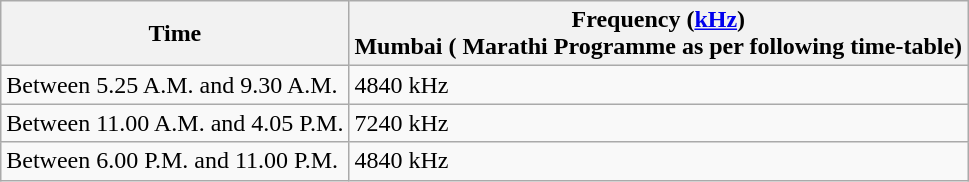<table class="wikitable sortable">
<tr>
<th>Time</th>
<th>Frequency (<a href='#'>kHz</a>)<br>Mumbai ( Marathi Programme as per following time-table)</th>
</tr>
<tr>
<td>Between 5.25 A.M. and 9.30 A.M.</td>
<td>4840 kHz</td>
</tr>
<tr>
<td>Between 11.00 A.M. and 4.05 P.M.</td>
<td>7240 kHz</td>
</tr>
<tr>
<td>Between 6.00 P.M. and 11.00 P.M.</td>
<td>4840 kHz</td>
</tr>
</table>
